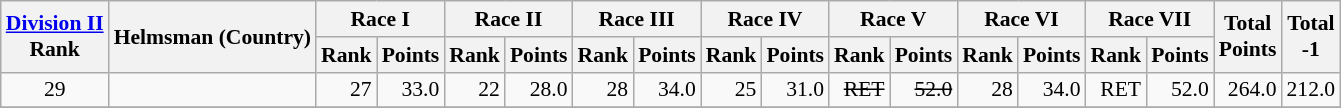<table class="wikitable" style="text-align:right; font-size:90%">
<tr>
<th rowspan="2"><a href='#'>Division II</a><br>Rank</th>
<th rowspan="2">Helmsman (Country)</th>
<th colspan="2">Race I</th>
<th colspan="2">Race II</th>
<th colspan="2">Race III</th>
<th colspan="2">Race IV</th>
<th colspan="2">Race V</th>
<th colspan="2">Race VI</th>
<th colspan="2">Race VII</th>
<th rowspan="2">Total <br>Points <br> </th>
<th rowspan="2">Total<br>-1<br> </th>
</tr>
<tr>
<th>Rank</th>
<th>Points</th>
<th>Rank</th>
<th>Points</th>
<th>Rank</th>
<th>Points</th>
<th>Rank</th>
<th>Points</th>
<th>Rank</th>
<th>Points</th>
<th>Rank</th>
<th>Points</th>
<th>Rank</th>
<th>Points</th>
</tr>
<tr style="vertical-align:top;">
<td align=center>29</td>
<td align=left></td>
<td>27</td>
<td>33.0</td>
<td>22</td>
<td>28.0</td>
<td>28</td>
<td>34.0</td>
<td>25</td>
<td>31.0</td>
<td><s>RET</s></td>
<td><s>52.0</s></td>
<td>28</td>
<td>34.0</td>
<td>RET</td>
<td>52.0</td>
<td>264.0</td>
<td>212.0</td>
</tr>
<tr>
</tr>
</table>
